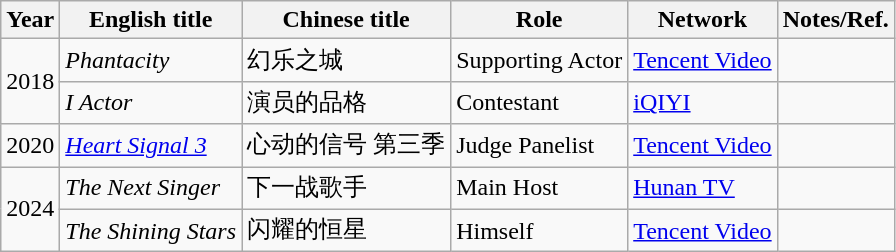<table class="wikitable sortable">
<tr>
<th>Year</th>
<th>English title</th>
<th>Chinese title</th>
<th>Role</th>
<th>Network</th>
<th class="unsortable">Notes/Ref.</th>
</tr>
<tr>
<td rowspan="2">2018</td>
<td><em>Phantacity</em></td>
<td>幻乐之城</td>
<td>Supporting Actor</td>
<td><a href='#'>Tencent Video</a></td>
<td></td>
</tr>
<tr>
<td><em>I Actor</em></td>
<td>演员的品格</td>
<td>Contestant</td>
<td><a href='#'>iQIYI</a></td>
<td></td>
</tr>
<tr>
<td>2020</td>
<td><em><a href='#'>Heart Signal 3</a></em></td>
<td>心动的信号 第三季</td>
<td>Judge Panelist</td>
<td><a href='#'>Tencent Video</a></td>
<td></td>
</tr>
<tr>
<td rowspan="2">2024</td>
<td><em>The Next Singer</em></td>
<td>下一战歌手</td>
<td>Main Host</td>
<td><a href='#'>Hunan TV</a></td>
<td></td>
</tr>
<tr>
<td><em>The Shining Stars</em></td>
<td>闪耀的恒星</td>
<td>Himself</td>
<td><a href='#'>Tencent Video</a></td>
<td></td>
</tr>
</table>
